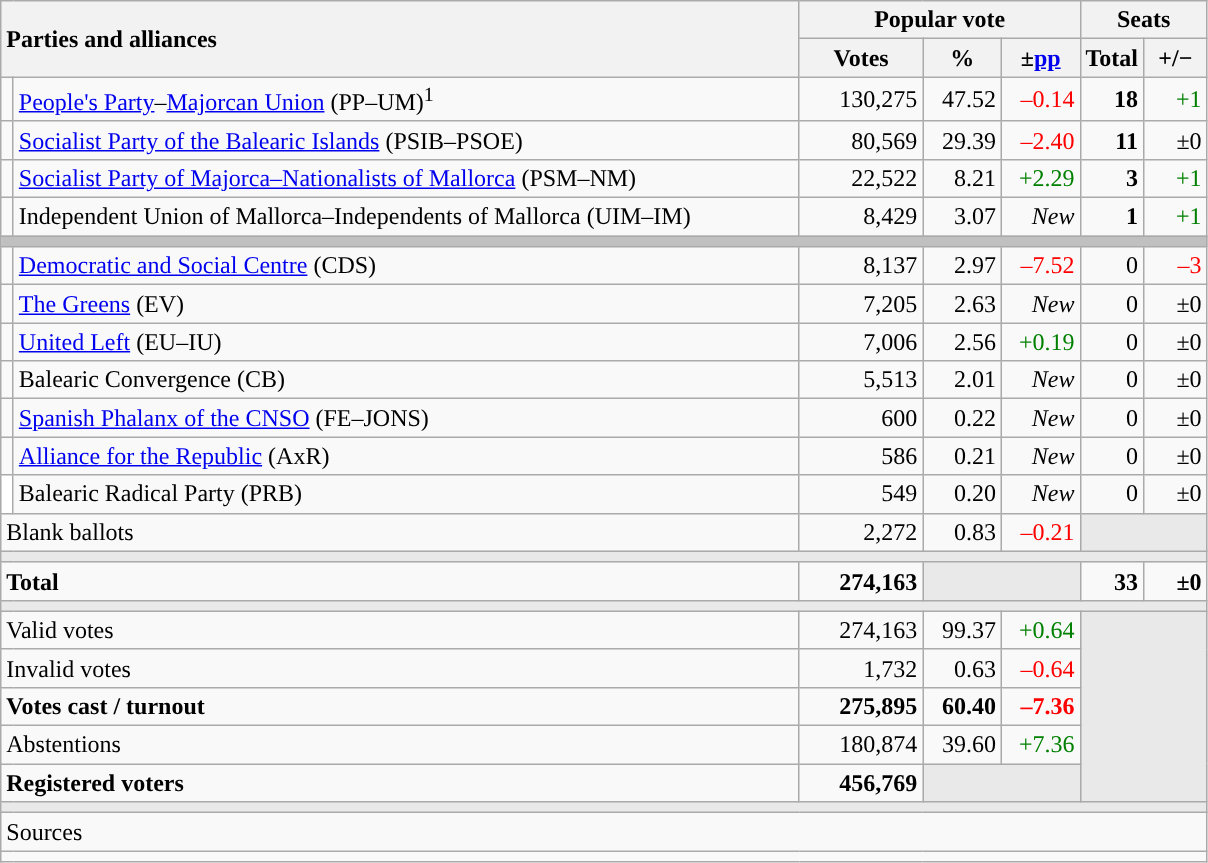<table class="wikitable" style="text-align:right;">
<tr>
<th style="text-align:left;" rowspan="2" colspan="2" width="525">Parties and alliances</th>
<th colspan="3">Popular vote</th>
<th colspan="2">Seats</th>
</tr>
<tr>
<th width="75">Votes</th>
<th width="45">%</th>
<th width="45">±<a href='#'>pp</a></th>
<th width="35">Total</th>
<th width="35">+/−</th>
</tr>
<tr>
<td width="1" style="color:inherit;background:"></td>
<td align="left"><a href='#'>People's Party</a>–<a href='#'>Majorcan Union</a> (PP–UM)<sup>1</sup></td>
<td>130,275</td>
<td>47.52</td>
<td style="color:red;">–0.14</td>
<td><strong>18</strong></td>
<td style="color:green;">+1</td>
</tr>
<tr>
<td style="color:inherit;background:"></td>
<td align="left"><a href='#'>Socialist Party of the Balearic Islands</a> (PSIB–PSOE)</td>
<td>80,569</td>
<td>29.39</td>
<td style="color:red;">–2.40</td>
<td><strong>11</strong></td>
<td>±0</td>
</tr>
<tr>
<td style="color:inherit;background:"></td>
<td align="left"><a href='#'>Socialist Party of Majorca–Nationalists of Mallorca</a> (PSM–NM)</td>
<td>22,522</td>
<td>8.21</td>
<td style="color:green;">+2.29</td>
<td><strong>3</strong></td>
<td style="color:green;">+1</td>
</tr>
<tr>
<td style="color:inherit;background:"></td>
<td align="left">Independent Union of Mallorca–Independents of Mallorca (UIM–IM)</td>
<td>8,429</td>
<td>3.07</td>
<td><em>New</em></td>
<td><strong>1</strong></td>
<td style="color:green;">+1</td>
</tr>
<tr>
<td colspan="7" bgcolor="#C0C0C0"></td>
</tr>
<tr>
<td style="color:inherit;background:"></td>
<td align="left"><a href='#'>Democratic and Social Centre</a> (CDS)</td>
<td>8,137</td>
<td>2.97</td>
<td style="color:red;">–7.52</td>
<td>0</td>
<td style="color:red;">–3</td>
</tr>
<tr>
<td style="color:inherit;background:"></td>
<td align="left"><a href='#'>The Greens</a> (EV)</td>
<td>7,205</td>
<td>2.63</td>
<td><em>New</em></td>
<td>0</td>
<td>±0</td>
</tr>
<tr>
<td style="color:inherit;background:"></td>
<td align="left"><a href='#'>United Left</a> (EU–IU)</td>
<td>7,006</td>
<td>2.56</td>
<td style="color:green;">+0.19</td>
<td>0</td>
<td>±0</td>
</tr>
<tr>
<td style="color:inherit;background:"></td>
<td align="left">Balearic Convergence (CB)</td>
<td>5,513</td>
<td>2.01</td>
<td><em>New</em></td>
<td>0</td>
<td>±0</td>
</tr>
<tr>
<td style="color:inherit;background:"></td>
<td align="left"><a href='#'>Spanish Phalanx of the CNSO</a> (FE–JONS)</td>
<td>600</td>
<td>0.22</td>
<td><em>New</em></td>
<td>0</td>
<td>±0</td>
</tr>
<tr>
<td style="color:inherit;background:"></td>
<td align="left"><a href='#'>Alliance for the Republic</a> (AxR)</td>
<td>586</td>
<td>0.21</td>
<td><em>New</em></td>
<td>0</td>
<td>±0</td>
</tr>
<tr>
<td bgcolor="white"></td>
<td align="left">Balearic Radical Party (PRB)</td>
<td>549</td>
<td>0.20</td>
<td><em>New</em></td>
<td>0</td>
<td>±0</td>
</tr>
<tr>
<td align="left" colspan="2">Blank ballots</td>
<td>2,272</td>
<td>0.83</td>
<td style="color:red;">–0.21</td>
<td bgcolor="#E9E9E9" colspan="2"></td>
</tr>
<tr>
<td colspan="7" bgcolor="#E9E9E9"></td>
</tr>
<tr style="font-weight:bold;">
<td align="left" colspan="2">Total</td>
<td>274,163</td>
<td bgcolor="#E9E9E9" colspan="2"></td>
<td>33</td>
<td>±0</td>
</tr>
<tr>
<td colspan="7" bgcolor="#E9E9E9"></td>
</tr>
<tr>
<td align="left" colspan="2">Valid votes</td>
<td>274,163</td>
<td>99.37</td>
<td style="color:green;">+0.64</td>
<td bgcolor="#E9E9E9" colspan="2" rowspan="5"></td>
</tr>
<tr>
<td align="left" colspan="2">Invalid votes</td>
<td>1,732</td>
<td>0.63</td>
<td style="color:red;">–0.64</td>
</tr>
<tr style="font-weight:bold;">
<td align="left" colspan="2">Votes cast / turnout</td>
<td>275,895</td>
<td>60.40</td>
<td style="color:red;">–7.36</td>
</tr>
<tr>
<td align="left" colspan="2">Abstentions</td>
<td>180,874</td>
<td>39.60</td>
<td style="color:green;">+7.36</td>
</tr>
<tr style="font-weight:bold;">
<td align="left" colspan="2">Registered voters</td>
<td>456,769</td>
<td bgcolor="#E9E9E9" colspan="2"></td>
</tr>
<tr>
<td colspan="7" bgcolor="#E9E9E9"></td>
</tr>
<tr>
<td align="left" colspan="7">Sources</td>
</tr>
<tr>
<td colspan="7" style="text-align:left; max-width:790px;"></td>
</tr>
</table>
